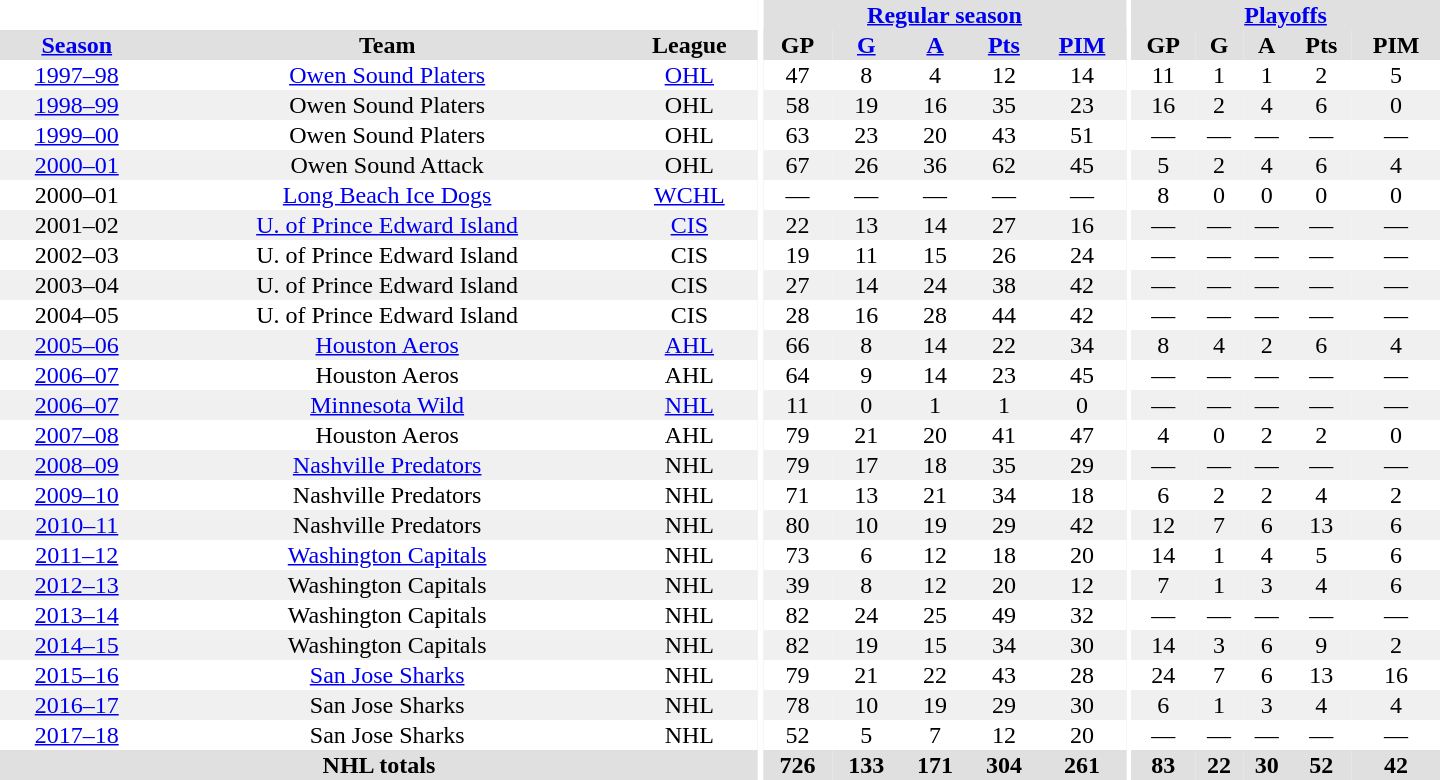<table border="0" cellpadding="1" cellspacing="0" style="text-align:center; width:60em;">
<tr bgcolor="#e0e0e0">
<th colspan="3" bgcolor="#ffffff"></th>
<th rowspan="99" bgcolor="#ffffff"></th>
<th colspan="5"><a href='#'>Regular season</a></th>
<th rowspan="99" bgcolor="#ffffff"></th>
<th colspan="5"><a href='#'>Playoffs</a></th>
</tr>
<tr bgcolor="#e0e0e0">
<th><a href='#'>Season</a></th>
<th>Team</th>
<th>League</th>
<th>GP</th>
<th><a href='#'>G</a></th>
<th><a href='#'>A</a></th>
<th><a href='#'>Pts</a></th>
<th><a href='#'>PIM</a></th>
<th>GP</th>
<th>G</th>
<th>A</th>
<th>Pts</th>
<th>PIM</th>
</tr>
<tr>
<td><a href='#'>1997–98</a></td>
<td><a href='#'>Owen Sound Platers</a></td>
<td><a href='#'>OHL</a></td>
<td>47</td>
<td>8</td>
<td>4</td>
<td>12</td>
<td>14</td>
<td>11</td>
<td>1</td>
<td>1</td>
<td>2</td>
<td>5</td>
</tr>
<tr bgcolor="#f0f0f0">
<td><a href='#'>1998–99</a></td>
<td>Owen Sound Platers</td>
<td>OHL</td>
<td>58</td>
<td>19</td>
<td>16</td>
<td>35</td>
<td>23</td>
<td>16</td>
<td>2</td>
<td>4</td>
<td>6</td>
<td>0</td>
</tr>
<tr>
<td><a href='#'>1999–00</a></td>
<td>Owen Sound Platers</td>
<td>OHL</td>
<td>63</td>
<td>23</td>
<td>20</td>
<td>43</td>
<td>51</td>
<td>—</td>
<td>—</td>
<td>—</td>
<td>—</td>
<td>—</td>
</tr>
<tr bgcolor="#f0f0f0">
<td><a href='#'>2000–01</a></td>
<td>Owen Sound Attack</td>
<td>OHL</td>
<td>67</td>
<td>26</td>
<td>36</td>
<td>62</td>
<td>45</td>
<td>5</td>
<td>2</td>
<td>4</td>
<td>6</td>
<td>4</td>
</tr>
<tr>
<td>2000–01</td>
<td><a href='#'>Long Beach Ice Dogs</a></td>
<td><a href='#'>WCHL</a></td>
<td>—</td>
<td>—</td>
<td>—</td>
<td>—</td>
<td>—</td>
<td>8</td>
<td>0</td>
<td>0</td>
<td>0</td>
<td>0</td>
</tr>
<tr bgcolor="#f0f0f0">
<td>2001–02</td>
<td><a href='#'>U. of Prince Edward Island</a></td>
<td><a href='#'>CIS</a></td>
<td>22</td>
<td>13</td>
<td>14</td>
<td>27</td>
<td>16</td>
<td>—</td>
<td>—</td>
<td>—</td>
<td>—</td>
<td>—</td>
</tr>
<tr>
<td>2002–03</td>
<td>U. of Prince Edward Island</td>
<td>CIS</td>
<td>19</td>
<td>11</td>
<td>15</td>
<td>26</td>
<td>24</td>
<td>—</td>
<td>—</td>
<td>—</td>
<td>—</td>
<td>—</td>
</tr>
<tr bgcolor="#f0f0f0">
<td>2003–04</td>
<td>U. of Prince Edward Island</td>
<td>CIS</td>
<td>27</td>
<td>14</td>
<td>24</td>
<td>38</td>
<td>42</td>
<td>—</td>
<td>—</td>
<td>—</td>
<td>—</td>
<td>—</td>
</tr>
<tr>
<td>2004–05</td>
<td>U. of Prince Edward Island</td>
<td>CIS</td>
<td>28</td>
<td>16</td>
<td>28</td>
<td>44</td>
<td>42</td>
<td>—</td>
<td>—</td>
<td>—</td>
<td>—</td>
<td>—</td>
</tr>
<tr bgcolor="#f0f0f0">
<td><a href='#'>2005–06</a></td>
<td><a href='#'>Houston Aeros</a></td>
<td><a href='#'>AHL</a></td>
<td>66</td>
<td>8</td>
<td>14</td>
<td>22</td>
<td>34</td>
<td>8</td>
<td>4</td>
<td>2</td>
<td>6</td>
<td>4</td>
</tr>
<tr>
<td><a href='#'>2006–07</a></td>
<td>Houston Aeros</td>
<td>AHL</td>
<td>64</td>
<td>9</td>
<td>14</td>
<td>23</td>
<td>45</td>
<td>—</td>
<td>—</td>
<td>—</td>
<td>—</td>
<td>—</td>
</tr>
<tr bgcolor="#f0f0f0">
<td><a href='#'>2006–07</a></td>
<td><a href='#'>Minnesota Wild</a></td>
<td><a href='#'>NHL</a></td>
<td>11</td>
<td>0</td>
<td>1</td>
<td>1</td>
<td>0</td>
<td>—</td>
<td>—</td>
<td>—</td>
<td>—</td>
<td>—</td>
</tr>
<tr>
<td><a href='#'>2007–08</a></td>
<td>Houston Aeros</td>
<td>AHL</td>
<td>79</td>
<td>21</td>
<td>20</td>
<td>41</td>
<td>47</td>
<td>4</td>
<td>0</td>
<td>2</td>
<td>2</td>
<td>0</td>
</tr>
<tr bgcolor="#f0f0f0">
<td><a href='#'>2008–09</a></td>
<td><a href='#'>Nashville Predators</a></td>
<td>NHL</td>
<td>79</td>
<td>17</td>
<td>18</td>
<td>35</td>
<td>29</td>
<td>—</td>
<td>—</td>
<td>—</td>
<td>—</td>
<td>—</td>
</tr>
<tr>
<td><a href='#'>2009–10</a></td>
<td>Nashville Predators</td>
<td>NHL</td>
<td>71</td>
<td>13</td>
<td>21</td>
<td>34</td>
<td>18</td>
<td>6</td>
<td>2</td>
<td>2</td>
<td>4</td>
<td>2</td>
</tr>
<tr bgcolor="#f0f0f0">
<td><a href='#'>2010–11</a></td>
<td>Nashville Predators</td>
<td>NHL</td>
<td>80</td>
<td>10</td>
<td>19</td>
<td>29</td>
<td>42</td>
<td>12</td>
<td>7</td>
<td>6</td>
<td>13</td>
<td>6</td>
</tr>
<tr>
<td><a href='#'>2011–12</a></td>
<td><a href='#'>Washington Capitals</a></td>
<td>NHL</td>
<td>73</td>
<td>6</td>
<td>12</td>
<td>18</td>
<td>20</td>
<td>14</td>
<td>1</td>
<td>4</td>
<td>5</td>
<td>6</td>
</tr>
<tr bgcolor="#f0f0f0">
<td><a href='#'>2012–13</a></td>
<td>Washington Capitals</td>
<td>NHL</td>
<td>39</td>
<td>8</td>
<td>12</td>
<td>20</td>
<td>12</td>
<td>7</td>
<td>1</td>
<td>3</td>
<td>4</td>
<td>6</td>
</tr>
<tr>
<td><a href='#'>2013–14</a></td>
<td>Washington Capitals</td>
<td>NHL</td>
<td>82</td>
<td>24</td>
<td>25</td>
<td>49</td>
<td>32</td>
<td>—</td>
<td>—</td>
<td>—</td>
<td>—</td>
<td>—</td>
</tr>
<tr bgcolor="#f0f0f0">
<td><a href='#'>2014–15</a></td>
<td>Washington Capitals</td>
<td>NHL</td>
<td>82</td>
<td>19</td>
<td>15</td>
<td>34</td>
<td>30</td>
<td>14</td>
<td>3</td>
<td>6</td>
<td>9</td>
<td>2</td>
</tr>
<tr>
<td><a href='#'>2015–16</a></td>
<td><a href='#'>San Jose Sharks</a></td>
<td>NHL</td>
<td>79</td>
<td>21</td>
<td>22</td>
<td>43</td>
<td>28</td>
<td>24</td>
<td>7</td>
<td>6</td>
<td>13</td>
<td>16</td>
</tr>
<tr bgcolor="#f0f0f0">
<td><a href='#'>2016–17</a></td>
<td>San Jose Sharks</td>
<td>NHL</td>
<td>78</td>
<td>10</td>
<td>19</td>
<td>29</td>
<td>30</td>
<td>6</td>
<td>1</td>
<td>3</td>
<td>4</td>
<td>4</td>
</tr>
<tr>
<td><a href='#'>2017–18</a></td>
<td>San Jose Sharks</td>
<td>NHL</td>
<td>52</td>
<td>5</td>
<td>7</td>
<td>12</td>
<td>20</td>
<td>—</td>
<td>—</td>
<td>—</td>
<td>—</td>
<td>—</td>
</tr>
<tr bgcolor="#e0e0e0">
<th colspan="3">NHL totals</th>
<th>726</th>
<th>133</th>
<th>171</th>
<th>304</th>
<th>261</th>
<th>83</th>
<th>22</th>
<th>30</th>
<th>52</th>
<th>42</th>
</tr>
</table>
